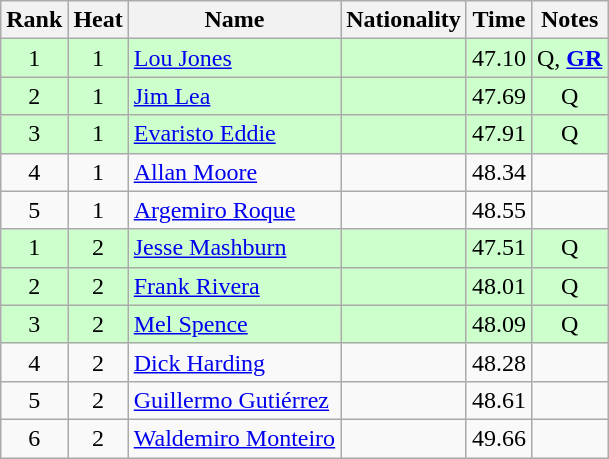<table class="wikitable sortable" style="text-align:center">
<tr>
<th>Rank</th>
<th>Heat</th>
<th>Name</th>
<th>Nationality</th>
<th>Time</th>
<th>Notes</th>
</tr>
<tr bgcolor=ccffcc>
<td>1</td>
<td>1</td>
<td align=left><a href='#'>Lou Jones</a></td>
<td align=left></td>
<td>47.10</td>
<td>Q, <strong><a href='#'>GR</a></strong></td>
</tr>
<tr bgcolor=ccffcc>
<td>2</td>
<td>1</td>
<td align=left><a href='#'>Jim Lea</a></td>
<td align=left></td>
<td>47.69</td>
<td>Q</td>
</tr>
<tr bgcolor=ccffcc>
<td>3</td>
<td>1</td>
<td align=left><a href='#'>Evaristo Eddie</a></td>
<td align=left></td>
<td>47.91</td>
<td>Q</td>
</tr>
<tr>
<td>4</td>
<td>1</td>
<td align=left><a href='#'>Allan Moore</a></td>
<td align=left></td>
<td>48.34</td>
<td></td>
</tr>
<tr>
<td>5</td>
<td>1</td>
<td align=left><a href='#'>Argemiro Roque</a></td>
<td align=left></td>
<td>48.55</td>
<td></td>
</tr>
<tr bgcolor=ccffcc>
<td>1</td>
<td>2</td>
<td align=left><a href='#'>Jesse Mashburn</a></td>
<td align=left></td>
<td>47.51</td>
<td>Q</td>
</tr>
<tr bgcolor=ccffcc>
<td>2</td>
<td>2</td>
<td align=left><a href='#'>Frank Rivera</a></td>
<td align=left></td>
<td>48.01</td>
<td>Q</td>
</tr>
<tr bgcolor=ccffcc>
<td>3</td>
<td>2</td>
<td align=left><a href='#'>Mel Spence</a></td>
<td align=left></td>
<td>48.09</td>
<td>Q</td>
</tr>
<tr>
<td>4</td>
<td>2</td>
<td align=left><a href='#'>Dick Harding</a></td>
<td align=left></td>
<td>48.28</td>
<td></td>
</tr>
<tr>
<td>5</td>
<td>2</td>
<td align=left><a href='#'>Guillermo Gutiérrez</a></td>
<td align=left></td>
<td>48.61</td>
<td></td>
</tr>
<tr>
<td>6</td>
<td>2</td>
<td align=left><a href='#'>Waldemiro Monteiro</a></td>
<td align=left></td>
<td>49.66</td>
<td></td>
</tr>
</table>
